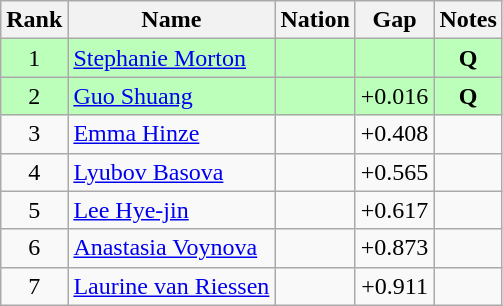<table class="wikitable sortable" style="text-align:center">
<tr>
<th>Rank</th>
<th>Name</th>
<th>Nation</th>
<th>Gap</th>
<th>Notes</th>
</tr>
<tr bgcolor=bbffbb>
<td>1</td>
<td align=left><a href='#'>Stephanie Morton</a></td>
<td align=left></td>
<td></td>
<td><strong>Q</strong></td>
</tr>
<tr bgcolor=bbffbb>
<td>2</td>
<td align=left><a href='#'>Guo Shuang</a></td>
<td align=left></td>
<td>+0.016</td>
<td><strong>Q</strong></td>
</tr>
<tr>
<td>3</td>
<td align=left><a href='#'>Emma Hinze</a></td>
<td align=left></td>
<td>+0.408</td>
<td></td>
</tr>
<tr>
<td>4</td>
<td align=left><a href='#'>Lyubov Basova</a></td>
<td align=left></td>
<td>+0.565</td>
<td></td>
</tr>
<tr>
<td>5</td>
<td align=left><a href='#'>Lee Hye-jin</a></td>
<td align=left></td>
<td>+0.617</td>
<td></td>
</tr>
<tr>
<td>6</td>
<td align=left><a href='#'>Anastasia Voynova</a></td>
<td align=left></td>
<td>+0.873</td>
<td></td>
</tr>
<tr>
<td>7</td>
<td align=left><a href='#'>Laurine van Riessen</a></td>
<td align=left></td>
<td>+0.911</td>
<td></td>
</tr>
</table>
